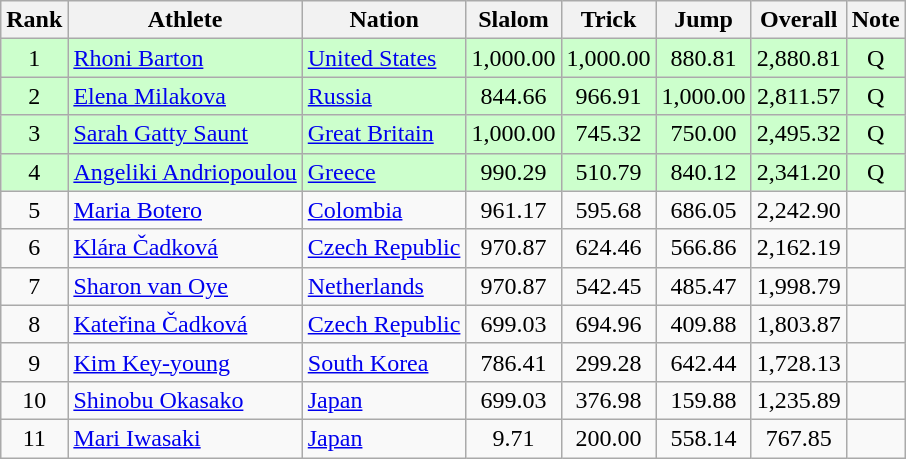<table class="wikitable sortable" style="text-align:center">
<tr>
<th>Rank</th>
<th>Athlete</th>
<th>Nation</th>
<th>Slalom</th>
<th>Trick</th>
<th>Jump</th>
<th>Overall</th>
<th>Note</th>
</tr>
<tr bgcolor=ccffcc>
<td>1</td>
<td align=left><a href='#'>Rhoni Barton</a></td>
<td align=left> <a href='#'>United States</a></td>
<td>1,000.00</td>
<td>1,000.00</td>
<td>880.81</td>
<td>2,880.81</td>
<td>Q</td>
</tr>
<tr bgcolor=ccffcc>
<td>2</td>
<td align=left><a href='#'>Elena Milakova</a></td>
<td align=left> <a href='#'>Russia</a></td>
<td>844.66</td>
<td>966.91</td>
<td>1,000.00</td>
<td>2,811.57</td>
<td>Q</td>
</tr>
<tr bgcolor=ccffcc>
<td>3</td>
<td align=left><a href='#'>Sarah Gatty Saunt</a></td>
<td align=left> <a href='#'>Great Britain</a></td>
<td>1,000.00</td>
<td>745.32</td>
<td>750.00</td>
<td>2,495.32</td>
<td>Q</td>
</tr>
<tr bgcolor=ccffcc>
<td>4</td>
<td align=left><a href='#'>Angeliki Andriopoulou</a></td>
<td align=left> <a href='#'>Greece</a></td>
<td>990.29</td>
<td>510.79</td>
<td>840.12</td>
<td>2,341.20</td>
<td>Q</td>
</tr>
<tr>
<td>5</td>
<td align=left><a href='#'>Maria Botero</a></td>
<td align=left> <a href='#'>Colombia</a></td>
<td>961.17</td>
<td>595.68</td>
<td>686.05</td>
<td>2,242.90</td>
<td></td>
</tr>
<tr>
<td>6</td>
<td align=left><a href='#'>Klára Čadková</a></td>
<td align=left> <a href='#'>Czech Republic</a></td>
<td>970.87</td>
<td>624.46</td>
<td>566.86</td>
<td>2,162.19</td>
<td></td>
</tr>
<tr>
<td>7</td>
<td align=left><a href='#'>Sharon van Oye</a></td>
<td align=left> <a href='#'>Netherlands</a></td>
<td>970.87</td>
<td>542.45</td>
<td>485.47</td>
<td>1,998.79</td>
<td></td>
</tr>
<tr>
<td>8</td>
<td align=left><a href='#'>Kateřina Čadková</a></td>
<td align=left> <a href='#'>Czech Republic</a></td>
<td>699.03</td>
<td>694.96</td>
<td>409.88</td>
<td>1,803.87</td>
<td></td>
</tr>
<tr>
<td>9</td>
<td align=left><a href='#'>Kim Key-young</a></td>
<td align=left> <a href='#'>South Korea</a></td>
<td>786.41</td>
<td>299.28</td>
<td>642.44</td>
<td>1,728.13</td>
<td></td>
</tr>
<tr>
<td>10</td>
<td align=left><a href='#'>Shinobu Okasako</a></td>
<td align=left> <a href='#'>Japan</a></td>
<td>699.03</td>
<td>376.98</td>
<td>159.88</td>
<td>1,235.89</td>
<td></td>
</tr>
<tr>
<td>11</td>
<td align=left><a href='#'>Mari Iwasaki</a></td>
<td align=left> <a href='#'>Japan</a></td>
<td>9.71</td>
<td>200.00</td>
<td>558.14</td>
<td>767.85</td>
<td></td>
</tr>
</table>
